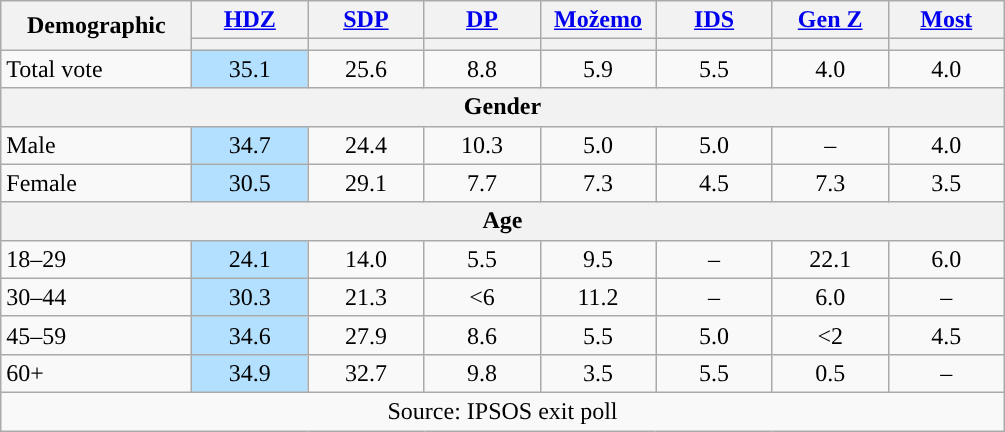<table class="wikitable" style="text-align:center">
<tr>
<th style="width:120px;" rowspan="2">Demographic</th>
<th style="width:70px;"><a href='#'>HDZ</a></th>
<th style="width:70px;"><a href='#'>SDP</a></th>
<th style="width:70px;"><a href='#'>DP</a></th>
<th style="width:70px;"><a href='#'>Možemo</a></th>
<th style="width:70px;"><a href='#'>IDS</a></th>
<th style="width:70px;"><a href='#'>Gen Z</a></th>
<th style="width:70px;"><a href='#'>Most</a></th>
</tr>
<tr>
<th style="color:inherit;background:"></th>
<th style="color:inherit;background:"></th>
<th style="color:inherit;background:"></th>
<th style="color:inherit;background:"></th>
<th style="color:inherit;background:"></th>
<th style="color:inherit;background:"></th>
<th style="color:inherit;background:"></th>
</tr>
<tr>
<td style="text-align:left;">Total vote</td>
<td style="background:#B3E0FF;">35.1</td>
<td>25.6</td>
<td>8.8</td>
<td>5.9</td>
<td>5.5</td>
<td>4.0</td>
<td>4.0</td>
</tr>
<tr>
<th colspan=8>Gender</th>
</tr>
<tr>
<td style="text-align:left;">Male</td>
<td style="background:#B3E0FF;">34.7</td>
<td>24.4</td>
<td>10.3</td>
<td>5.0</td>
<td>5.0</td>
<td>–</td>
<td>4.0</td>
</tr>
<tr>
<td style="text-align:left;">Female</td>
<td style="background:#B3E0FF;">30.5</td>
<td>29.1</td>
<td>7.7</td>
<td>7.3</td>
<td>4.5</td>
<td>7.3</td>
<td>3.5</td>
</tr>
<tr>
<th colspan=8>Age</th>
</tr>
<tr>
<td style="text-align:left;">18–29</td>
<td style="background:#B3E0FF;">24.1</td>
<td>14.0</td>
<td>5.5</td>
<td>9.5</td>
<td>–</td>
<td>22.1</td>
<td>6.0</td>
</tr>
<tr>
<td style="text-align:left;">30–44</td>
<td style="background:#B3E0FF;">30.3</td>
<td>21.3</td>
<td><6</td>
<td>11.2</td>
<td>–</td>
<td>6.0</td>
<td>–</td>
</tr>
<tr>
<td style="text-align:left;">45–59</td>
<td style="background:#B3E0FF;">34.6</td>
<td>27.9</td>
<td>8.6</td>
<td>5.5</td>
<td>5.0</td>
<td><2</td>
<td>4.5</td>
</tr>
<tr>
<td style="text-align:left;">60+</td>
<td style="background:#B3E0FF;">34.9</td>
<td>32.7</td>
<td>9.8</td>
<td>3.5</td>
<td>5.5</td>
<td>0.5</td>
<td>–</td>
</tr>
<tr>
<td colspan="8">Source: IPSOS exit poll</td>
</tr>
</table>
